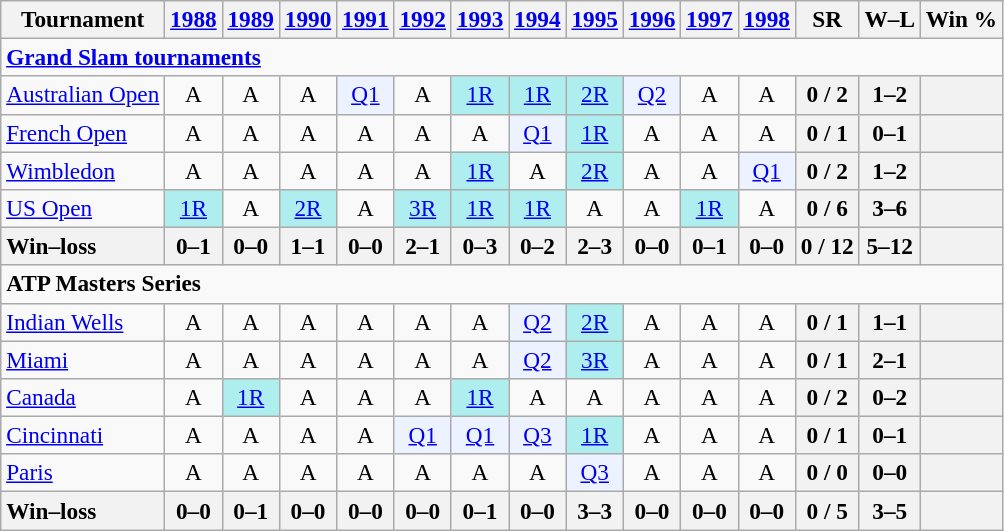<table class=wikitable style=text-align:center;font-size:97%>
<tr>
<th>Tournament</th>
<th><a href='#'>1988</a></th>
<th><a href='#'>1989</a></th>
<th><a href='#'>1990</a></th>
<th><a href='#'>1991</a></th>
<th><a href='#'>1992</a></th>
<th><a href='#'>1993</a></th>
<th><a href='#'>1994</a></th>
<th><a href='#'>1995</a></th>
<th><a href='#'>1996</a></th>
<th><a href='#'>1997</a></th>
<th><a href='#'>1998</a></th>
<th>SR</th>
<th>W–L</th>
<th>Win %</th>
</tr>
<tr>
<td colspan=23 align=left><strong><a href='#'>Grand Slam tournaments</a></strong></td>
</tr>
<tr>
<td align=left><a href='#'>Australian Open</a></td>
<td>A</td>
<td>A</td>
<td>A</td>
<td bgcolor=ecf2ff><a href='#'>Q1</a></td>
<td>A</td>
<td bgcolor=afeeee><a href='#'>1R</a></td>
<td bgcolor=afeeee><a href='#'>1R</a></td>
<td bgcolor=afeeee><a href='#'>2R</a></td>
<td bgcolor=ecf2ff><a href='#'>Q2</a></td>
<td>A</td>
<td>A</td>
<th>0 / 2</th>
<th>1–2</th>
<th></th>
</tr>
<tr>
<td align=left><a href='#'>French Open</a></td>
<td>A</td>
<td>A</td>
<td>A</td>
<td>A</td>
<td>A</td>
<td>A</td>
<td bgcolor=ecf2ff><a href='#'>Q1</a></td>
<td bgcolor=afeeee><a href='#'>1R</a></td>
<td>A</td>
<td>A</td>
<td>A</td>
<th>0 / 1</th>
<th>0–1</th>
<th></th>
</tr>
<tr>
<td align=left><a href='#'>Wimbledon</a></td>
<td>A</td>
<td>A</td>
<td>A</td>
<td>A</td>
<td>A</td>
<td bgcolor=afeeee><a href='#'>1R</a></td>
<td>A</td>
<td bgcolor=afeeee><a href='#'>2R</a></td>
<td>A</td>
<td>A</td>
<td bgcolor=ecf2ff><a href='#'>Q1</a></td>
<th>0 / 2</th>
<th>1–2</th>
<th></th>
</tr>
<tr>
<td align=left><a href='#'>US Open</a></td>
<td bgcolor=afeeee><a href='#'>1R</a></td>
<td>A</td>
<td bgcolor=afeeee><a href='#'>2R</a></td>
<td>A</td>
<td bgcolor=afeeee><a href='#'>3R</a></td>
<td bgcolor=afeeee><a href='#'>1R</a></td>
<td bgcolor=afeeee><a href='#'>1R</a></td>
<td>A</td>
<td>A</td>
<td bgcolor=afeeee><a href='#'>1R</a></td>
<td>A</td>
<th>0 / 6</th>
<th>3–6</th>
<th></th>
</tr>
<tr>
<th style=text-align:left>Win–loss</th>
<th>0–1</th>
<th>0–0</th>
<th>1–1</th>
<th>0–0</th>
<th>2–1</th>
<th>0–3</th>
<th>0–2</th>
<th>2–3</th>
<th>0–0</th>
<th>0–1</th>
<th>0–0</th>
<th>0 / 12</th>
<th>5–12</th>
<th></th>
</tr>
<tr>
<td colspan=23 align=left><strong>ATP Masters Series</strong></td>
</tr>
<tr>
<td align=left><a href='#'>Indian Wells</a></td>
<td>A</td>
<td>A</td>
<td>A</td>
<td>A</td>
<td>A</td>
<td>A</td>
<td bgcolor=ecf2ff><a href='#'>Q2</a></td>
<td bgcolor=afeeee><a href='#'>2R</a></td>
<td>A</td>
<td>A</td>
<td>A</td>
<th>0 / 1</th>
<th>1–1</th>
<th></th>
</tr>
<tr>
<td align=left><a href='#'>Miami</a></td>
<td>A</td>
<td>A</td>
<td>A</td>
<td>A</td>
<td>A</td>
<td>A</td>
<td bgcolor=ecf2ff><a href='#'>Q2</a></td>
<td bgcolor=afeeee><a href='#'>3R</a></td>
<td>A</td>
<td>A</td>
<td>A</td>
<th>0 / 1</th>
<th>2–1</th>
<th></th>
</tr>
<tr>
<td align=left><a href='#'>Canada</a></td>
<td>A</td>
<td bgcolor=afeeee><a href='#'>1R</a></td>
<td>A</td>
<td>A</td>
<td>A</td>
<td bgcolor=afeeee><a href='#'>1R</a></td>
<td>A</td>
<td>A</td>
<td>A</td>
<td>A</td>
<td>A</td>
<th>0 / 2</th>
<th>0–2</th>
<th></th>
</tr>
<tr>
<td align=left><a href='#'>Cincinnati</a></td>
<td>A</td>
<td>A</td>
<td>A</td>
<td>A</td>
<td bgcolor=ecf2ff><a href='#'>Q1</a></td>
<td bgcolor=ecf2ff><a href='#'>Q1</a></td>
<td bgcolor=ecf2ff><a href='#'>Q3</a></td>
<td bgcolor=afeeee><a href='#'>1R</a></td>
<td>A</td>
<td>A</td>
<td>A</td>
<th>0 / 1</th>
<th>0–1</th>
<th></th>
</tr>
<tr>
<td align=left><a href='#'>Paris</a></td>
<td>A</td>
<td>A</td>
<td>A</td>
<td>A</td>
<td>A</td>
<td>A</td>
<td>A</td>
<td bgcolor=ecf2ff><a href='#'>Q3</a></td>
<td>A</td>
<td>A</td>
<td>A</td>
<th>0 / 0</th>
<th>0–0</th>
<th></th>
</tr>
<tr>
<th style=text-align:left>Win–loss</th>
<th>0–0</th>
<th>0–1</th>
<th>0–0</th>
<th>0–0</th>
<th>0–0</th>
<th>0–1</th>
<th>0–0</th>
<th>3–3</th>
<th>0–0</th>
<th>0–0</th>
<th>0–0</th>
<th>0 / 5</th>
<th>3–5</th>
<th></th>
</tr>
</table>
